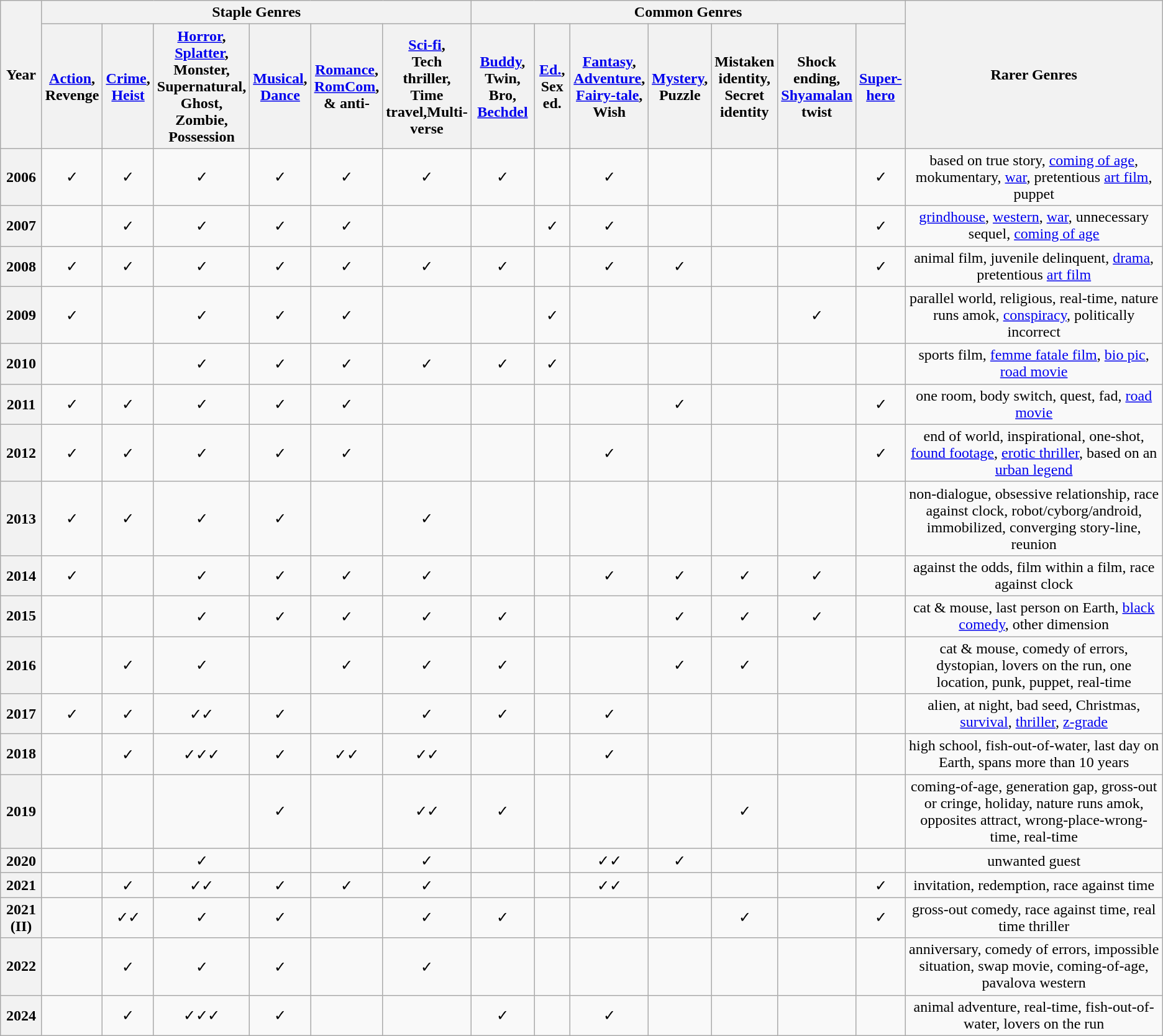<table class="wikitable">
<tr>
<th rowspan="2">Year</th>
<th colspan="6">Staple Genres</th>
<th colspan="7">Common Genres</th>
<th rowspan="2">Rarer Genres</th>
</tr>
<tr>
<th><a href='#'>Action</a>,<br>Revenge</th>
<th><a href='#'>Crime</a>,<br><a href='#'>Heist</a></th>
<th><a href='#'>Horror</a>,<br><a href='#'>Splatter</a>,<br>Monster,<br>Supernatural,<br>Ghost,<br>Zombie,<br>Possession</th>
<th><a href='#'>Musical</a>,<br><a href='#'>Dance</a></th>
<th><a href='#'>Romance</a>,<br><a href='#'>RomCom</a>,<br>& anti-</th>
<th><a href='#'>Sci-fi</a>,<br>Tech<br>thriller,<br>Time<br>travel,Multi-<br>verse</th>
<th><a href='#'>Buddy</a>,<br>Twin,<br>Bro, <a href='#'>Bechdel</a></th>
<th><a href='#'>Ed.</a>,<br>Sex ed.</th>
<th><a href='#'>Fantasy</a>,<br><a href='#'>Adventure</a>,<br><a href='#'>Fairy-tale</a>,<br>Wish</th>
<th><a href='#'>Mystery</a>,<br>Puzzle</th>
<th>Mistaken<br>identity,<br>Secret<br>identity</th>
<th>Shock<br>ending,<br><a href='#'>Shyamalan</a><br>twist</th>
<th><a href='#'>Super-<br>hero</a></th>
</tr>
<tr align="center">
<th>2006<br></th>
<td>✓</td>
<td>✓</td>
<td>✓</td>
<td>✓</td>
<td>✓</td>
<td>✓</td>
<td>✓</td>
<td></td>
<td>✓</td>
<td></td>
<td></td>
<td></td>
<td>✓</td>
<td>based on true story, <a href='#'>coming of age</a>, mokumentary, <a href='#'>war</a>, pretentious <a href='#'>art film</a>, puppet</td>
</tr>
<tr align="center">
<th>2007<br></th>
<td></td>
<td>✓</td>
<td>✓</td>
<td>✓</td>
<td>✓</td>
<td></td>
<td></td>
<td>✓</td>
<td>✓</td>
<td></td>
<td></td>
<td></td>
<td>✓</td>
<td><a href='#'>grindhouse</a>, <a href='#'>western</a>, <a href='#'>war</a>, unnecessary sequel, <a href='#'>coming of age</a></td>
</tr>
<tr align="center">
<th>2008<br></th>
<td>✓</td>
<td>✓</td>
<td>✓</td>
<td>✓</td>
<td>✓</td>
<td>✓</td>
<td>✓</td>
<td></td>
<td>✓</td>
<td>✓</td>
<td></td>
<td></td>
<td>✓</td>
<td>animal film, juvenile delinquent, <a href='#'>drama</a>, pretentious <a href='#'>art film</a></td>
</tr>
<tr align="center">
<th>2009</th>
<td>✓</td>
<td></td>
<td>✓</td>
<td>✓</td>
<td>✓</td>
<td></td>
<td></td>
<td>✓</td>
<td></td>
<td></td>
<td></td>
<td>✓</td>
<td></td>
<td>parallel world, religious, real-time, nature runs amok, <a href='#'>conspiracy</a>, politically incorrect</td>
</tr>
<tr align="center">
<th>2010</th>
<td></td>
<td></td>
<td>✓</td>
<td>✓</td>
<td>✓</td>
<td>✓</td>
<td>✓</td>
<td>✓</td>
<td></td>
<td></td>
<td></td>
<td></td>
<td></td>
<td>sports film, <a href='#'>femme fatale film</a>, <a href='#'>bio pic</a>, <a href='#'>road movie</a></td>
</tr>
<tr align="center">
<th>2011</th>
<td>✓</td>
<td>✓</td>
<td>✓</td>
<td>✓</td>
<td>✓</td>
<td></td>
<td></td>
<td></td>
<td></td>
<td>✓</td>
<td></td>
<td></td>
<td>✓</td>
<td>one room, body switch, quest, fad, <a href='#'>road movie</a></td>
</tr>
<tr align="center">
<th>2012</th>
<td>✓</td>
<td>✓</td>
<td>✓</td>
<td>✓</td>
<td>✓</td>
<td></td>
<td></td>
<td></td>
<td>✓</td>
<td></td>
<td></td>
<td></td>
<td>✓</td>
<td>end of world, inspirational, one-shot, <a href='#'>found footage</a>, <a href='#'>erotic thriller</a>, based on an <a href='#'>urban legend</a></td>
</tr>
<tr align="center">
<th>2013</th>
<td>✓</td>
<td>✓</td>
<td>✓</td>
<td>✓</td>
<td></td>
<td>✓</td>
<td></td>
<td></td>
<td></td>
<td></td>
<td></td>
<td></td>
<td></td>
<td>non-dialogue, obsessive relationship, race against clock, robot/cyborg/android, immobilized, converging story-line, reunion</td>
</tr>
<tr align="center">
<th>2014</th>
<td>✓</td>
<td></td>
<td>✓</td>
<td>✓</td>
<td>✓</td>
<td>✓</td>
<td></td>
<td></td>
<td>✓</td>
<td>✓</td>
<td>✓</td>
<td>✓</td>
<td></td>
<td>against the odds, film within a film, race against clock</td>
</tr>
<tr align="center">
<th>2015</th>
<td></td>
<td></td>
<td>✓</td>
<td>✓</td>
<td>✓</td>
<td>✓</td>
<td>✓</td>
<td></td>
<td></td>
<td>✓</td>
<td>✓</td>
<td>✓</td>
<td></td>
<td>cat & mouse, last person on Earth, <a href='#'>black comedy</a>, other dimension</td>
</tr>
<tr align="center">
<th>2016</th>
<td></td>
<td>✓</td>
<td>✓</td>
<td></td>
<td>✓</td>
<td>✓</td>
<td>✓</td>
<td></td>
<td></td>
<td>✓</td>
<td>✓</td>
<td></td>
<td></td>
<td>cat & mouse, comedy of errors, dystopian, lovers on the run, one location, punk, puppet, real-time</td>
</tr>
<tr align="center">
<th>2017</th>
<td>✓</td>
<td>✓</td>
<td>✓✓</td>
<td>✓</td>
<td></td>
<td>✓</td>
<td>✓</td>
<td></td>
<td>✓</td>
<td></td>
<td></td>
<td></td>
<td></td>
<td>alien, at night, bad seed, Christmas, <a href='#'>survival</a>, <a href='#'>thriller</a>, <a href='#'>z-grade</a></td>
</tr>
<tr align="center">
<th>2018</th>
<td></td>
<td>✓</td>
<td>✓✓✓</td>
<td>✓</td>
<td>✓✓</td>
<td>✓✓</td>
<td></td>
<td></td>
<td>✓</td>
<td></td>
<td></td>
<td></td>
<td></td>
<td>high school, fish-out-of-water, last day on Earth, spans more than 10 years</td>
</tr>
<tr align="center">
<th>2019</th>
<td></td>
<td></td>
<td></td>
<td>✓</td>
<td></td>
<td>✓✓</td>
<td>✓</td>
<td></td>
<td></td>
<td></td>
<td>✓</td>
<td></td>
<td></td>
<td>coming-of-age, generation gap, gross-out or cringe, holiday, nature runs amok, opposites attract, wrong-place-wrong-time, real-time</td>
</tr>
<tr align="center">
<th>2020</th>
<td></td>
<td></td>
<td>✓</td>
<td></td>
<td></td>
<td>✓</td>
<td></td>
<td></td>
<td>✓✓</td>
<td>✓</td>
<td></td>
<td></td>
<td></td>
<td>unwanted guest</td>
</tr>
<tr align="center">
<th>2021</th>
<td></td>
<td>✓</td>
<td>✓✓</td>
<td>✓</td>
<td>✓</td>
<td>✓</td>
<td></td>
<td></td>
<td>✓✓</td>
<td></td>
<td></td>
<td></td>
<td>✓</td>
<td>invitation, redemption, race against time</td>
</tr>
<tr align="center">
<th>2021 (II)</th>
<td></td>
<td>✓✓</td>
<td>✓</td>
<td>✓</td>
<td></td>
<td>✓</td>
<td>✓</td>
<td></td>
<td></td>
<td></td>
<td>✓</td>
<td></td>
<td>✓</td>
<td>gross-out comedy, race against time, real time thriller</td>
</tr>
<tr align="center">
<th>2022</th>
<td></td>
<td>✓</td>
<td>✓</td>
<td>✓</td>
<td></td>
<td>✓</td>
<td></td>
<td></td>
<td></td>
<td></td>
<td></td>
<td></td>
<td></td>
<td>anniversary, comedy of errors, impossible situation, swap movie, coming-of-age, pavalova western</td>
</tr>
<tr align="center">
<th>2024</th>
<td></td>
<td>✓</td>
<td>✓✓✓</td>
<td>✓</td>
<td></td>
<td></td>
<td>✓</td>
<td></td>
<td>✓</td>
<td></td>
<td></td>
<td></td>
<td></td>
<td>animal adventure, real-time, fish-out-of-water, lovers on the run</td>
</tr>
</table>
